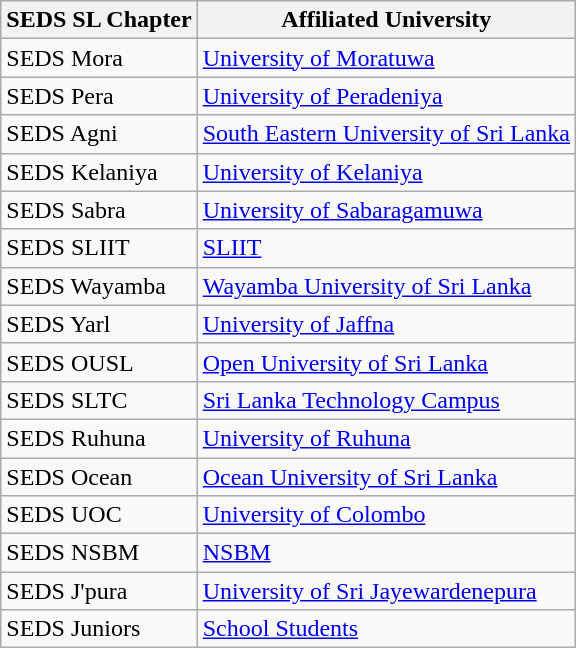<table class="wikitable">
<tr>
<th>SEDS SL Chapter</th>
<th>Affiliated University</th>
</tr>
<tr>
<td>SEDS Mora</td>
<td><a href='#'>University of Moratuwa</a></td>
</tr>
<tr>
<td>SEDS Pera</td>
<td><a href='#'>University of Peradeniya</a></td>
</tr>
<tr>
<td>SEDS Agni</td>
<td><a href='#'>South Eastern University of Sri Lanka</a></td>
</tr>
<tr>
<td>SEDS Kelaniya</td>
<td><a href='#'>University of Kelaniya</a></td>
</tr>
<tr>
<td>SEDS Sabra</td>
<td><a href='#'>University of Sabaragamuwa</a></td>
</tr>
<tr>
<td>SEDS SLIIT</td>
<td><a href='#'>SLIIT</a></td>
</tr>
<tr>
<td>SEDS Wayamba</td>
<td><a href='#'>Wayamba University of Sri Lanka</a></td>
</tr>
<tr>
<td>SEDS Yarl</td>
<td><a href='#'>University of Jaffna</a></td>
</tr>
<tr>
<td>SEDS OUSL</td>
<td><a href='#'>Open University of Sri Lanka</a></td>
</tr>
<tr>
<td>SEDS SLTC</td>
<td><a href='#'>Sri Lanka Technology Campus</a></td>
</tr>
<tr>
<td>SEDS Ruhuna</td>
<td><a href='#'>University of Ruhuna</a></td>
</tr>
<tr>
<td>SEDS Ocean</td>
<td><a href='#'>Ocean University of Sri Lanka</a></td>
</tr>
<tr>
<td>SEDS UOC</td>
<td><a href='#'>University of Colombo</a></td>
</tr>
<tr>
<td>SEDS NSBM</td>
<td><a href='#'>NSBM</a></td>
</tr>
<tr>
<td>SEDS J'pura</td>
<td><a href='#'>University of Sri Jayewardenepura</a></td>
</tr>
<tr>
<td>SEDS Juniors</td>
<td><a href='#'>School Students</a></td>
</tr>
</table>
